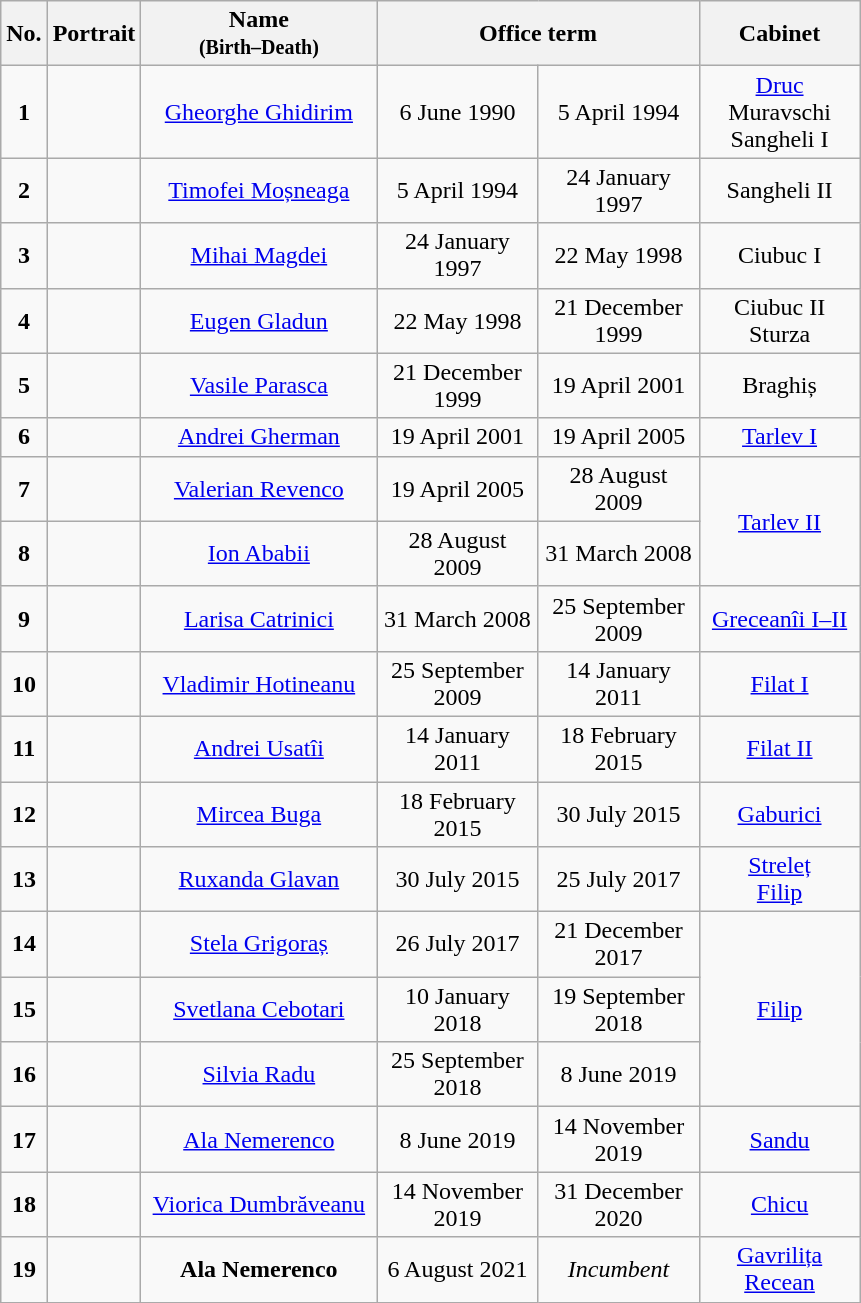<table class="wikitable" style="text-align:center;">
<tr>
<th><strong>No.</strong></th>
<th scope="col">Portrait</th>
<th scope="col">Name<br><small>(Birth–Death)</small></th>
<th colspan="2" scope="col">Office term</th>
<th>Cabinet</th>
</tr>
<tr>
<td><strong>1</strong></td>
<td></td>
<td width="150" style="text-align: center;"><a href='#'>Gheorghe Ghidirim</a><br></td>
<td width="100" style="text-align: center;">6 June 1990</td>
<td width="100" style="text-align: center;">5 April 1994</td>
<td width="100" style="text-align: center;"><a href='#'>Druc</a><br>Muravschi<br>Sangheli I</td>
</tr>
<tr>
<td><strong>2</strong></td>
<td></td>
<td width="150" style="text-align: center;"><a href='#'>Timofei Moșneaga</a><br></td>
<td width="100" style="text-align: center;">5 April 1994</td>
<td width="100" style="text-align: center;">24 January 1997</td>
<td width="100" style="text-align: center;">Sangheli II</td>
</tr>
<tr>
<td><strong>3</strong></td>
<td></td>
<td width="150" style="text-align: center;"><a href='#'>Mihai Magdei</a><br></td>
<td width="100" style="text-align: center;">24 January 1997</td>
<td width="100" style="text-align: center;">22 May 1998</td>
<td width="100" style="text-align: center;">Ciubuc I</td>
</tr>
<tr>
<td><strong>4</strong></td>
<td></td>
<td width="150" style="text-align: center;"><a href='#'>Eugen Gladun</a><br></td>
<td width="100" style="text-align: center;">22 May 1998</td>
<td width="100" style="text-align: center;">21 December 1999</td>
<td width="100" style="text-align: center;">Ciubuc II<br>Sturza</td>
</tr>
<tr>
<td><strong>5</strong></td>
<td></td>
<td width="150" style="text-align: center;"><a href='#'>Vasile Parasca</a><br></td>
<td width="100" style="text-align: center;">21 December 1999</td>
<td width="100" style="text-align: center;">19 April 2001</td>
<td width="100" style="text-align: center;">Braghiș</td>
</tr>
<tr>
<td><strong>6</strong></td>
<td></td>
<td width="150" style="text-align: center;"><a href='#'>Andrei Gherman</a><br></td>
<td width="100" style="text-align: center;">19 April 2001</td>
<td width="100" style="text-align: center;">19 April 2005</td>
<td width="100" style="text-align: center;"><a href='#'>Tarlev I</a></td>
</tr>
<tr>
<td><strong>7</strong></td>
<td></td>
<td width="150" style="text-align: center;"><a href='#'>Valerian Revenco</a><br></td>
<td width="100" style="text-align: center;">19 April 2005</td>
<td width="100" style="text-align: center;">28 August 2009</td>
<td rowspan="2" width="100" style="text-align: center;"><a href='#'>Tarlev II</a></td>
</tr>
<tr>
<td><strong>8</strong></td>
<td></td>
<td width="150" style="text-align: center;"><a href='#'>Ion Ababii</a><br></td>
<td width="100" style="text-align: center;">28 August 2009</td>
<td width="100" style="text-align: center;">31 March 2008</td>
</tr>
<tr>
<td><strong>9</strong></td>
<td></td>
<td width="150" style="text-align: center;"><a href='#'>Larisa Catrinici</a><br></td>
<td width="100" style="text-align: center;">31 March 2008</td>
<td width="100" style="text-align: center;">25 September 2009</td>
<td width="100" style="text-align: center;"><a href='#'>Greceanîi I–</a><a href='#'>II</a></td>
</tr>
<tr>
<td><strong>10</strong></td>
<td></td>
<td width="150" style="text-align: center;"><a href='#'>Vladimir Hotineanu</a><br></td>
<td width="100" style="text-align: center;">25 September 2009</td>
<td width="100" style="text-align: center;">14 January 2011</td>
<td width="100" style="text-align: center;"><a href='#'>Filat I</a></td>
</tr>
<tr>
<td><strong>11</strong></td>
<td></td>
<td width="150" style="text-align: center;"><a href='#'>Andrei Usatîi</a><br></td>
<td width="100" style="text-align: center;">14 January 2011</td>
<td width="100" style="text-align: center;">18 February 2015</td>
<td width="100" style="text-align: center;"><a href='#'>Filat II</a></td>
</tr>
<tr>
<td><strong>12</strong></td>
<td></td>
<td width="150" style="text-align: center;"><a href='#'>Mircea Buga</a><br></td>
<td width="100" style="text-align: center;">18 February 2015</td>
<td width="100" style="text-align: center;">30 July 2015</td>
<td width="100" style="text-align: center;"><a href='#'>Gaburici</a></td>
</tr>
<tr>
<td><strong>13</strong></td>
<td></td>
<td width="150" style="text-align: center;"><a href='#'>Ruxanda Glavan</a><br></td>
<td width="100" style="text-align: center;">30 July 2015</td>
<td width="100" style="text-align: center;">25 July 2017</td>
<td width="100" style="text-align: center;"><a href='#'>Streleț</a><br><a href='#'>Filip</a></td>
</tr>
<tr>
<td><strong>14</strong></td>
<td></td>
<td width="150" style="text-align: center;"><a href='#'>Stela Grigoraș</a><br></td>
<td width="100" style="text-align: center;">26 July 2017</td>
<td width="100" style="text-align: center;">21 December 2017</td>
<td rowspan="3" width="100" style="text-align: center;"><a href='#'>Filip</a></td>
</tr>
<tr>
<td><strong>15</strong></td>
<td></td>
<td width="150" style="text-align: center;"><a href='#'>Svetlana Cebotari</a><br></td>
<td width="100" style="text-align: center;">10 January 2018</td>
<td width="100" style="text-align: center;">19 September 2018</td>
</tr>
<tr>
<td><strong>16</strong></td>
<td></td>
<td width="150" style="text-align: center;"><a href='#'>Silvia Radu</a><br></td>
<td width="100" style="text-align: center;">25 September 2018</td>
<td width="100" style="text-align: center;">8 June 2019</td>
</tr>
<tr>
<td><strong>17</strong></td>
<td></td>
<td width="150" style="text-align: center;"><a href='#'>Ala Nemerenco</a><br></td>
<td width="100" style="text-align: center;">8 June 2019</td>
<td width="100" style="text-align: center;">14 November 2019</td>
<td width="100" style="text-align: center;"><a href='#'>Sandu</a></td>
</tr>
<tr>
<td><strong>18</strong></td>
<td></td>
<td width="150" style="text-align: center;"><a href='#'>Viorica Dumbrăveanu</a><br></td>
<td width="100" style="text-align: center;">14 November 2019</td>
<td width="100" style="text-align: center;">31 December 2020</td>
<td width="100" style="text-align: center;"><a href='#'>Chicu</a></td>
</tr>
<tr>
<td><strong>19</strong></td>
<td></td>
<td width="150" style="text-align: center;"><strong>Ala Nemerenco</strong><br></td>
<td width="100" style="text-align: center;">6 August 2021</td>
<td width="100" style="text-align: center;"><em>Incumbent</em></td>
<td width="100" style="text-align: center;"><a href='#'>Gavrilița</a><br><a href='#'>Recean</a></td>
</tr>
</table>
